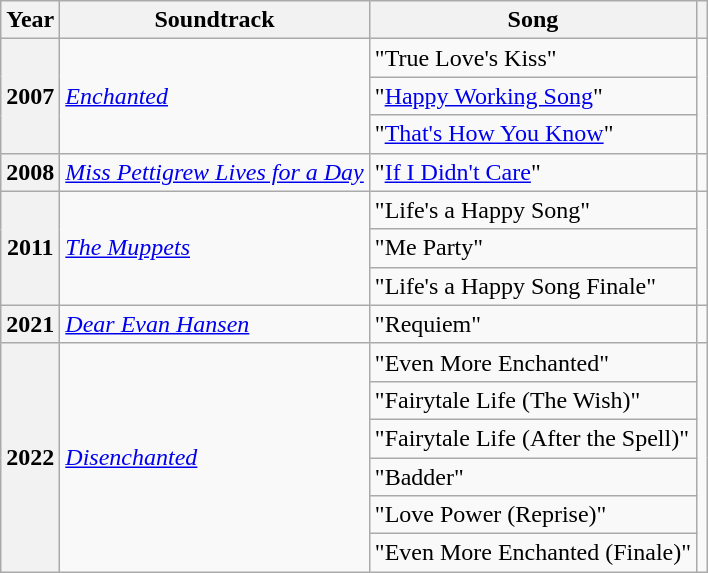<table class="wikitable plainrowheaders">
<tr>
<th scope="col">Year</th>
<th scope="col">Soundtrack</th>
<th scope="col">Song</th>
<th></th>
</tr>
<tr>
<th scope="row" rowspan="3">2007</th>
<td rowspan="3"><em><a href='#'>Enchanted</a></em></td>
<td>"True Love's Kiss"</td>
<td style="text-align:center;" rowspan=3></td>
</tr>
<tr>
<td>"<a href='#'>Happy Working Song</a>"</td>
</tr>
<tr>
<td>"<a href='#'>That's How You Know</a>"</td>
</tr>
<tr>
<th scope="row">2008</th>
<td><em><a href='#'>Miss Pettigrew Lives for a Day</a></em></td>
<td>"<a href='#'>If I Didn't Care</a>"</td>
<td style="text-align:center;"></td>
</tr>
<tr>
<th scope="row" rowspan="3">2011</th>
<td rowspan="3"><em><a href='#'>The Muppets</a></em></td>
<td>"Life's a Happy Song"</td>
<td style="text-align:center;" rowspan=3></td>
</tr>
<tr>
<td>"Me Party"</td>
</tr>
<tr>
<td>"Life's a Happy Song Finale"</td>
</tr>
<tr>
<th scope="row">2021</th>
<td><em><a href='#'>Dear Evan Hansen</a></em></td>
<td>"Requiem"</td>
<td style="text-align:center;"></td>
</tr>
<tr>
<th scope="row" rowspan="6">2022</th>
<td rowspan="6"><em><a href='#'>Disenchanted</a></em></td>
<td>"Even More Enchanted"</td>
<td style="text-align:center;" rowspan="6"></td>
</tr>
<tr>
<td>"Fairytale Life (The Wish)"</td>
</tr>
<tr>
<td>"Fairytale Life (After the Spell)"</td>
</tr>
<tr>
<td>"Badder"</td>
</tr>
<tr>
<td>"Love Power (Reprise)"</td>
</tr>
<tr>
<td>"Even More Enchanted (Finale)"</td>
</tr>
</table>
